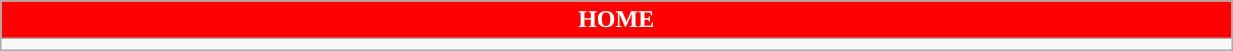<table class="wikitable collapsible collapsed" style="width:65%">
<tr>
<th colspan=7 ! style="color:#FFFFFF; background:#FF0000">HOME</th>
</tr>
<tr>
<td></td>
</tr>
</table>
